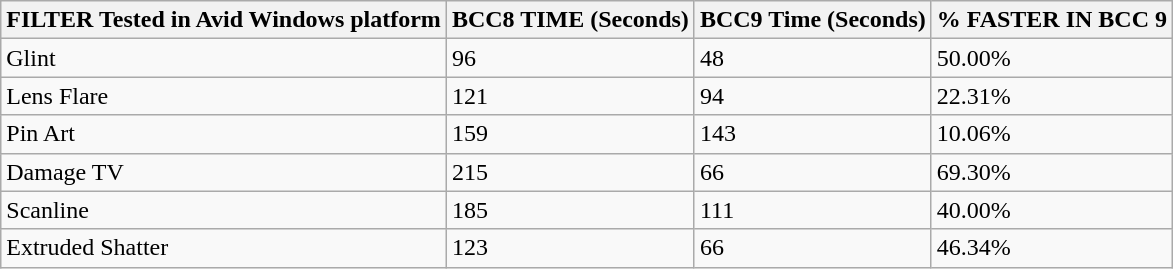<table class="wikitable">
<tr>
<th>FILTER Tested in Avid Windows platform</th>
<th>BCC8 TIME (Seconds)</th>
<th>BCC9 Time (Seconds)</th>
<th>% FASTER IN BCC 9</th>
</tr>
<tr>
<td>Glint</td>
<td>96</td>
<td>48</td>
<td>50.00%</td>
</tr>
<tr>
<td>Lens Flare</td>
<td>121</td>
<td>94</td>
<td>22.31%</td>
</tr>
<tr>
<td>Pin Art</td>
<td>159</td>
<td>143</td>
<td>10.06%</td>
</tr>
<tr>
<td>Damage TV</td>
<td>215</td>
<td>66</td>
<td>69.30%</td>
</tr>
<tr>
<td>Scanline</td>
<td>185</td>
<td>111</td>
<td>40.00%</td>
</tr>
<tr>
<td>Extruded Shatter</td>
<td>123</td>
<td>66</td>
<td>46.34%</td>
</tr>
</table>
